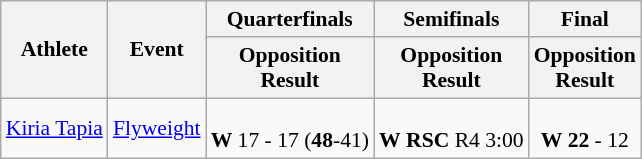<table class="wikitable" border="1" style="font-size:90%">
<tr>
<th rowspan=2>Athlete</th>
<th rowspan=2>Event</th>
<th>Quarterfinals</th>
<th>Semifinals</th>
<th>Final</th>
</tr>
<tr>
<th>Opposition<br>Result</th>
<th>Opposition<br>Result</th>
<th>Opposition<br>Result</th>
</tr>
<tr>
<td><a href='#'>Kiria Tapia</a></td>
<td><a href='#'>Flyweight</a></td>
<td align=center><br><strong>W</strong> 17 - 17 (<strong>48</strong>-41)</td>
<td align=center><br><strong>W</strong> <strong>RSC</strong> R4 3:00</td>
<td align=center><br><strong>W</strong> <strong>22</strong> - 12<br></td>
</tr>
</table>
